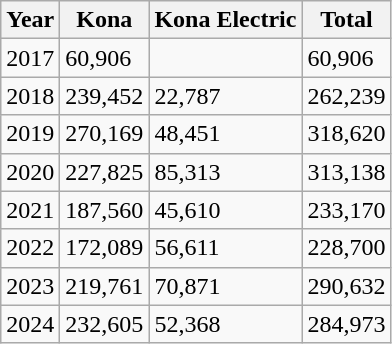<table class="wikitable">
<tr>
<th>Year</th>
<th>Kona</th>
<th>Kona Electric</th>
<th>Total</th>
</tr>
<tr>
<td>2017</td>
<td>60,906</td>
<td></td>
<td>60,906</td>
</tr>
<tr>
<td>2018</td>
<td>239,452</td>
<td>22,787</td>
<td>262,239</td>
</tr>
<tr>
<td>2019</td>
<td>270,169</td>
<td>48,451</td>
<td>318,620</td>
</tr>
<tr>
<td>2020</td>
<td>227,825</td>
<td>85,313</td>
<td>313,138</td>
</tr>
<tr>
<td>2021</td>
<td>187,560</td>
<td>45,610</td>
<td>233,170</td>
</tr>
<tr>
<td>2022</td>
<td>172,089</td>
<td>56,611</td>
<td>228,700</td>
</tr>
<tr>
<td>2023</td>
<td>219,761</td>
<td>70,871</td>
<td>290,632</td>
</tr>
<tr>
<td>2024</td>
<td>232,605</td>
<td>52,368</td>
<td>284,973</td>
</tr>
</table>
